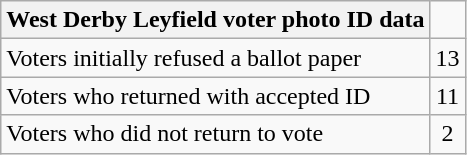<table class="wikitable">
<tr>
<th>West Derby Leyfield voter photo ID data</th>
</tr>
<tr>
<td style="text-align:left">Voters initially refused a ballot paper</td>
<td style="text-align:center">13</td>
</tr>
<tr>
<td style="text-align:left">Voters who returned with accepted ID</td>
<td style="text-align:center">11</td>
</tr>
<tr>
<td style="text-align:left">Voters who did not return to vote</td>
<td style="text-align:center">2</td>
</tr>
</table>
